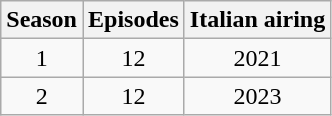<table class="wikitable" style="text-align: center;">
<tr>
<th>Season</th>
<th>Episodes</th>
<th>Italian airing</th>
</tr>
<tr>
<td>1</td>
<td>12</td>
<td>2021</td>
</tr>
<tr>
<td>2</td>
<td>12</td>
<td>2023</td>
</tr>
</table>
